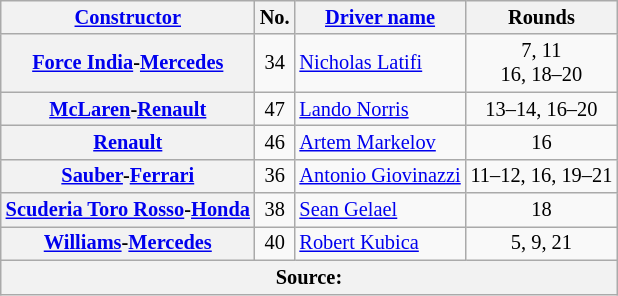<table class="wikitable" style="font-size:85%">
<tr>
<th scope="col"><a href='#'>Constructor</a></th>
<th>No.</th>
<th scope="col"><a href='#'>Driver name</a></th>
<th>Rounds</th>
</tr>
<tr>
<th nowrap><a href='#'>Force India</a>-<a href='#'>Mercedes</a></th>
<td align="center" nowrap>34</td>
<td nowrap> <a href='#'>Nicholas Latifi</a></td>
<td align="center" nowrap>7, 11<br>16, 18–20</td>
</tr>
<tr>
<th nowrap><a href='#'>McLaren</a>-<a href='#'>Renault</a></th>
<td align="center" nowrap>47</td>
<td nowrap> <a href='#'>Lando Norris</a></td>
<td align="center" nowrap>13–14, 16–20</td>
</tr>
<tr>
<th nowrap><a href='#'>Renault</a></th>
<td align="center" nowrap>46</td>
<td nowrap> <a href='#'>Artem Markelov</a></td>
<td align="center" nowrap>16</td>
</tr>
<tr>
<th nowrap><a href='#'>Sauber</a>-<a href='#'>Ferrari</a></th>
<td align="center" nowrap>36</td>
<td nowrap> <a href='#'>Antonio Giovinazzi</a></td>
<td align="center" nowrap>11–12, 16, 19–21</td>
</tr>
<tr>
<th nowrap><a href='#'>Scuderia Toro Rosso</a>-<a href='#'>Honda</a></th>
<td align="center" nowrap>38</td>
<td nowrap> <a href='#'>Sean Gelael</a></td>
<td align="center" nowrap>18</td>
</tr>
<tr>
<th nowrap><a href='#'>Williams</a>-<a href='#'>Mercedes</a></th>
<td align="center" nowrap>40</td>
<td nowrap> <a href='#'>Robert Kubica</a></td>
<td align="center" nowrap>5, 9, 21</td>
</tr>
<tr>
<th colspan=4>Source:</th>
</tr>
</table>
